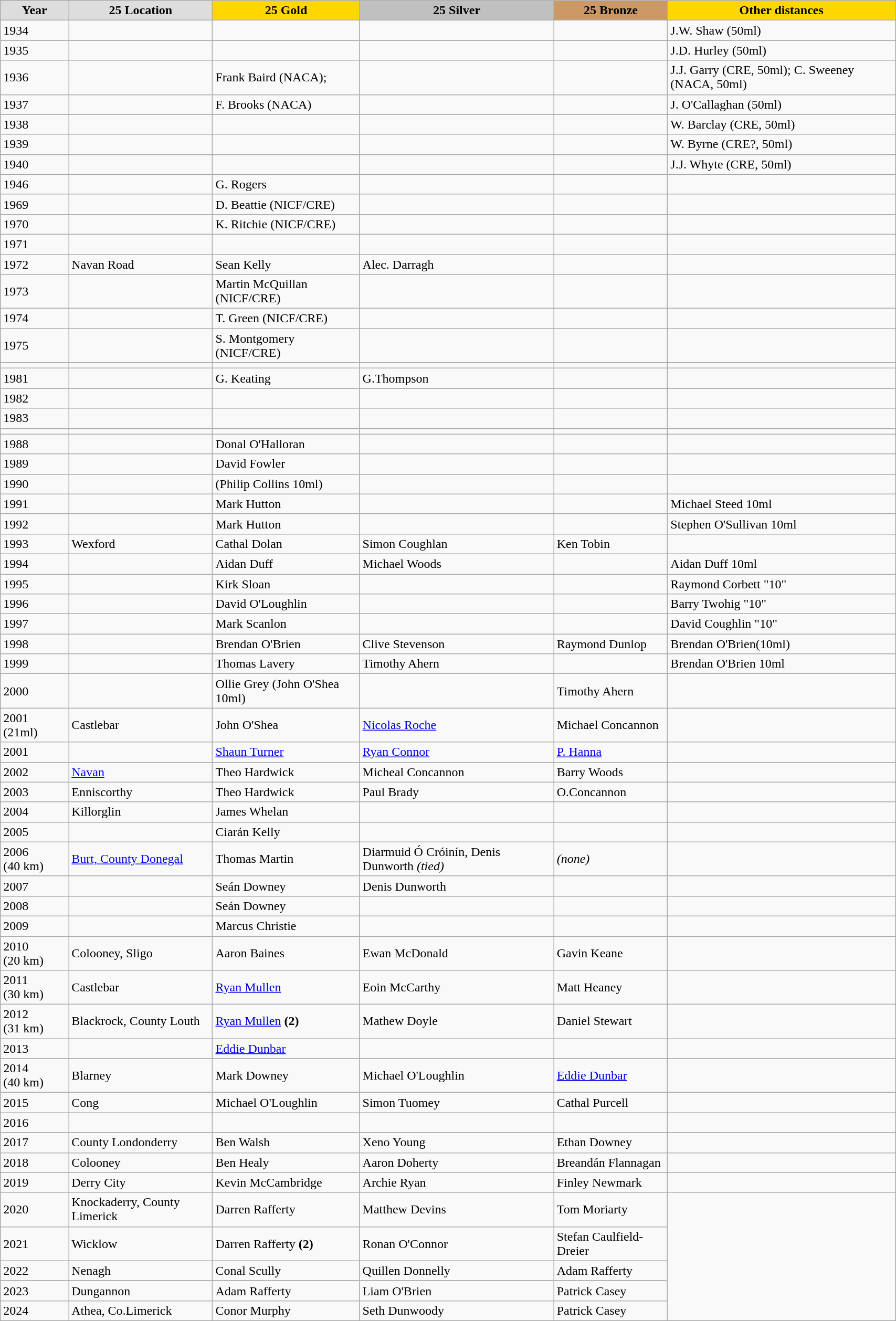<table class="wikitable" style="width: 90%; text-align:left;">
<tr>
<td style="background:#DDDDDD; font-weight:bold; text-align:center;">Year</td>
<td style="background:#DDDDDD; font-weight:bold; text-align:center;">25 Location</td>
<td style="background:gold; font-weight:bold; text-align:center;">25 Gold</td>
<td style="background:silver; font-weight:bold; text-align:center;">25 Silver</td>
<td style="background:#cc9966; font-weight:bold; text-align:center;">25 Bronze</td>
<td style="background:gold; font-weight:bold; text-align:center;">Other distances</td>
</tr>
<tr>
<td>1934</td>
<td></td>
<td></td>
<td></td>
<td></td>
<td>J.W. Shaw (50ml)</td>
</tr>
<tr>
<td>1935</td>
<td></td>
<td></td>
<td></td>
<td></td>
<td>J.D. Hurley (50ml)</td>
</tr>
<tr>
<td>1936</td>
<td></td>
<td>Frank Baird (NACA);</td>
<td></td>
<td></td>
<td>J.J. Garry (CRE, 50ml); C. Sweeney (NACA, 50ml)</td>
</tr>
<tr>
<td>1937</td>
<td></td>
<td>F. Brooks (NACA)</td>
<td></td>
<td></td>
<td>J. O'Callaghan (50ml)</td>
</tr>
<tr>
<td>1938</td>
<td></td>
<td></td>
<td></td>
<td></td>
<td>W. Barclay (CRE, 50ml)</td>
</tr>
<tr>
<td>1939</td>
<td></td>
<td></td>
<td></td>
<td></td>
<td>W. Byrne (CRE?, 50ml)</td>
</tr>
<tr>
<td>1940</td>
<td></td>
<td></td>
<td></td>
<td></td>
<td>J.J. Whyte (CRE, 50ml)</td>
</tr>
<tr>
<td>1946</td>
<td></td>
<td>G. Rogers</td>
<td></td>
<td></td>
<td></td>
</tr>
<tr>
<td>1969</td>
<td></td>
<td>D. Beattie (NICF/CRE)</td>
<td></td>
<td></td>
<td></td>
</tr>
<tr>
<td>1970</td>
<td></td>
<td>K. Ritchie (NICF/CRE)</td>
<td></td>
<td></td>
<td></td>
</tr>
<tr>
<td>1971</td>
<td></td>
<td></td>
<td></td>
<td></td>
<td></td>
</tr>
<tr>
<td>1972</td>
<td>Navan Road</td>
<td>Sean Kelly</td>
<td>Alec. Darragh</td>
<td></td>
</tr>
<tr>
<td>1973</td>
<td></td>
<td>Martin McQuillan (NICF/CRE)</td>
<td></td>
<td></td>
<td></td>
</tr>
<tr>
<td>1974</td>
<td></td>
<td>T. Green (NICF/CRE)</td>
<td></td>
<td></td>
<td></td>
</tr>
<tr>
<td>1975</td>
<td></td>
<td>S. Montgomery (NICF/CRE)</td>
<td></td>
<td></td>
<td></td>
</tr>
<tr>
<td></td>
<td></td>
<td></td>
<td></td>
<td></td>
<td></td>
</tr>
<tr>
<td>1981</td>
<td></td>
<td>G. Keating</td>
<td>G.Thompson</td>
<td></td>
<td></td>
</tr>
<tr>
<td>1982</td>
<td></td>
<td></td>
<td></td>
<td></td>
<td></td>
</tr>
<tr>
<td>1983</td>
<td></td>
<td></td>
<td></td>
<td></td>
<td></td>
</tr>
<tr>
<td></td>
<td></td>
<td></td>
<td></td>
<td></td>
<td></td>
</tr>
<tr>
<td>1988</td>
<td></td>
<td>Donal O'Halloran</td>
<td></td>
<td></td>
<td></td>
</tr>
<tr>
<td>1989</td>
<td></td>
<td>David Fowler</td>
<td></td>
<td></td>
<td></td>
</tr>
<tr>
<td>1990</td>
<td></td>
<td>(Philip Collins 10ml)</td>
<td></td>
<td></td>
<td></td>
</tr>
<tr>
<td>1991</td>
<td></td>
<td>Mark Hutton</td>
<td></td>
<td></td>
<td>Michael Steed 10ml</td>
</tr>
<tr>
<td>1992</td>
<td></td>
<td>Mark Hutton</td>
<td></td>
<td></td>
<td>Stephen O'Sullivan 10ml</td>
</tr>
<tr>
<td>1993</td>
<td>Wexford</td>
<td>Cathal Dolan</td>
<td>Simon Coughlan</td>
<td>Ken Tobin</td>
<td></td>
</tr>
<tr>
<td>1994</td>
<td></td>
<td>Aidan Duff</td>
<td>Michael Woods</td>
<td></td>
<td>Aidan Duff 10ml</td>
</tr>
<tr>
<td>1995</td>
<td></td>
<td>Kirk Sloan</td>
<td></td>
<td></td>
<td>Raymond Corbett "10"</td>
</tr>
<tr>
<td>1996</td>
<td></td>
<td>David O'Loughlin</td>
<td></td>
<td></td>
<td>Barry Twohig "10"</td>
</tr>
<tr>
<td>1997</td>
<td></td>
<td>Mark Scanlon</td>
<td></td>
<td></td>
<td>David Coughlin "10"</td>
</tr>
<tr>
<td>1998</td>
<td></td>
<td>Brendan O'Brien</td>
<td>Clive Stevenson</td>
<td>Raymond Dunlop</td>
<td>Brendan O'Brien(10ml)</td>
</tr>
<tr>
<td>1999</td>
<td></td>
<td>Thomas Lavery</td>
<td>Timothy Ahern</td>
<td></td>
<td>Brendan O'Brien 10ml</td>
</tr>
<tr>
<td>2000</td>
<td></td>
<td>Ollie Grey (John O'Shea 10ml)</td>
<td></td>
<td>Timothy Ahern</td>
<td></td>
</tr>
<tr>
<td>2001 (21ml)</td>
<td>Castlebar</td>
<td>John O'Shea</td>
<td><a href='#'>Nicolas Roche</a></td>
<td>Michael Concannon</td>
</tr>
<tr>
<td>2001</td>
<td></td>
<td><a href='#'>Shaun Turner</a></td>
<td><a href='#'>Ryan Connor</a></td>
<td><a href='#'>P. Hanna</a></td>
<td></td>
</tr>
<tr>
<td>2002</td>
<td><a href='#'>Navan</a></td>
<td>Theo Hardwick</td>
<td>Micheal Concannon</td>
<td>Barry Woods</td>
<td></td>
</tr>
<tr>
<td>2003</td>
<td>Enniscorthy</td>
<td>Theo Hardwick</td>
<td>Paul Brady</td>
<td>O.Concannon</td>
<td></td>
</tr>
<tr>
<td>2004</td>
<td>Killorglin</td>
<td>James Whelan</td>
<td></td>
<td></td>
<td></td>
</tr>
<tr>
<td>2005</td>
<td></td>
<td>Ciarán Kelly</td>
<td></td>
<td></td>
<td></td>
</tr>
<tr>
<td>2006 (40 km)</td>
<td><a href='#'>Burt, County Donegal</a></td>
<td>Thomas Martin</td>
<td>Diarmuid Ó Cróinín, Denis Dunworth <em>(tied)</em></td>
<td><em>(none)</em></td>
<td></td>
</tr>
<tr>
<td>2007</td>
<td></td>
<td>Seán Downey</td>
<td>Denis Dunworth</td>
<td></td>
<td></td>
</tr>
<tr>
<td>2008</td>
<td></td>
<td>Seán Downey</td>
<td></td>
<td></td>
<td></td>
</tr>
<tr>
<td>2009</td>
<td></td>
<td>Marcus Christie</td>
<td></td>
<td></td>
<td></td>
</tr>
<tr>
<td>2010 (20 km)</td>
<td>Colooney, Sligo</td>
<td>Aaron Baines</td>
<td>Ewan McDonald</td>
<td>Gavin Keane</td>
<td></td>
</tr>
<tr>
<td>2011 (30 km)</td>
<td>Castlebar</td>
<td><a href='#'>Ryan Mullen</a></td>
<td>Eoin McCarthy</td>
<td>Matt Heaney</td>
<td></td>
</tr>
<tr>
<td>2012 (31 km)</td>
<td>Blackrock, County Louth</td>
<td><a href='#'>Ryan Mullen</a> <strong>(2)</strong></td>
<td>Mathew Doyle</td>
<td>Daniel Stewart</td>
<td></td>
</tr>
<tr>
<td>2013</td>
<td></td>
<td><a href='#'>Eddie Dunbar</a></td>
<td></td>
<td></td>
<td></td>
</tr>
<tr>
<td>2014 (40 km)</td>
<td>Blarney</td>
<td>Mark Downey</td>
<td>Michael O'Loughlin</td>
<td><a href='#'>Eddie Dunbar</a></td>
<td></td>
</tr>
<tr>
<td>2015</td>
<td>Cong</td>
<td>Michael O'Loughlin</td>
<td>Simon Tuomey</td>
<td>Cathal Purcell</td>
<td></td>
</tr>
<tr>
<td>2016</td>
<td></td>
<td></td>
<td></td>
<td></td>
</tr>
<tr>
<td>2017</td>
<td>County Londonderry</td>
<td>Ben Walsh</td>
<td>Xeno Young</td>
<td>Ethan Downey</td>
<td></td>
</tr>
<tr>
<td>2018</td>
<td>Colooney</td>
<td>Ben Healy</td>
<td>Aaron Doherty</td>
<td>Breandán Flannagan</td>
<td></td>
</tr>
<tr>
<td>2019</td>
<td>Derry City</td>
<td>Kevin McCambridge</td>
<td>Archie Ryan</td>
<td>Finley Newmark</td>
<td></td>
</tr>
<tr>
<td>2020</td>
<td>Knockaderry, County Limerick</td>
<td>Darren Rafferty</td>
<td>Matthew Devins</td>
<td>Tom Moriarty</td>
</tr>
<tr>
<td>2021</td>
<td>Wicklow</td>
<td>Darren Rafferty <strong>(2)</strong></td>
<td>Ronan O'Connor</td>
<td>Stefan Caulfield-Dreier</td>
</tr>
<tr>
<td>2022</td>
<td>Nenagh</td>
<td>Conal Scully</td>
<td>Quillen Donnelly</td>
<td>Adam Rafferty</td>
</tr>
<tr>
<td>2023</td>
<td>Dungannon</td>
<td>Adam Rafferty</td>
<td>Liam O'Brien</td>
<td>Patrick Casey</td>
</tr>
<tr>
<td>2024</td>
<td>Athea, Co.Limerick</td>
<td>Conor Murphy</td>
<td>Seth Dunwoody</td>
<td>Patrick Casey</td>
</tr>
</table>
